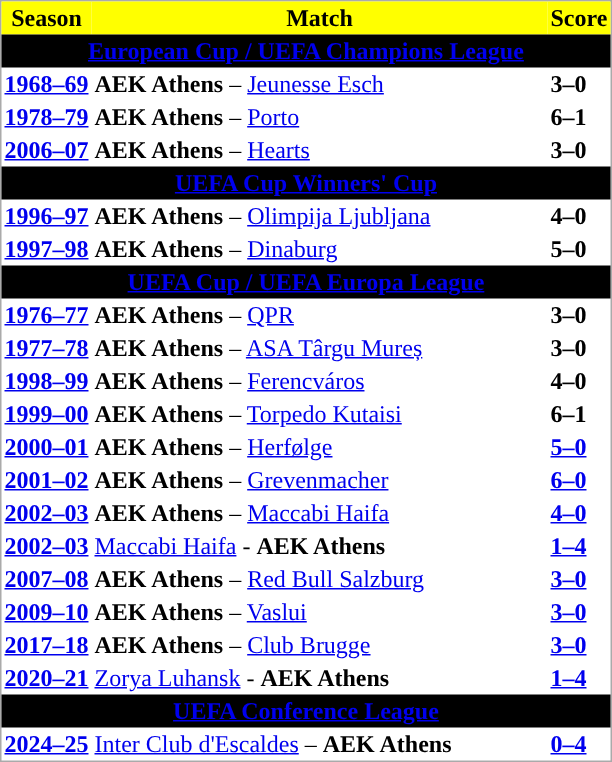<table class="toccolours" border="0" cellpadding="2" cellspacing="0" align="center" style="margin: 0.5em 0 1em 1em; border: 1px #aaaaaa solid;">
<tr bgcolor=#FFFF00>
<th>Season</th>
<th width=300>Match</th>
<th>Score</th>
</tr>
<tr>
<th colspan="4" bgcolor=#000000><a href='#'><span>European Cup / UEFA Champions League</span></a></th>
</tr>
<tr>
<td><a href='#'><strong>1968–69</strong></a></td>
<td><strong>AEK Athens</strong> –  <a href='#'>Jeunesse Esch</a></td>
<td><strong>3–0</strong></td>
</tr>
<tr>
<td><a href='#'><strong>1978–79</strong></a></td>
<td><strong>AEK Athens</strong> –  <a href='#'>Porto</a></td>
<td><strong>6–1</strong></td>
</tr>
<tr>
<td><a href='#'><strong>2006–07</strong></a></td>
<td><strong>AEK Athens</strong> –  <a href='#'>Hearts</a></td>
<td><strong>3–0</strong></td>
</tr>
<tr>
<th colspan="4" bgcolor=#000000><a href='#'><span>UEFA Cup Winners' Cup</span></a></th>
</tr>
<tr>
<td><a href='#'><strong>1996–97</strong></a></td>
<td><strong>AEK Athens</strong> –  <a href='#'>Olimpija Ljubljana</a></td>
<td><strong>4–0</strong></td>
</tr>
<tr>
<td><a href='#'><strong>1997–98</strong></a></td>
<td><strong>AEK Athens</strong> –  <a href='#'>Dinaburg</a></td>
<td><strong>5–0</strong></td>
</tr>
<tr>
<th colspan="4" bgcolor=#000000><a href='#'><span>UEFA Cup / UEFA Europa League</span></a></th>
</tr>
<tr>
<td><a href='#'><strong>1976–77</strong></a></td>
<td><strong>AEK Athens</strong> –  <a href='#'>QPR</a></td>
<td><strong>3–0</strong></td>
</tr>
<tr>
<td><a href='#'><strong>1977–78</strong></a></td>
<td><strong>AEK Athens</strong> –  <a href='#'>ASA Târgu Mureș</a></td>
<td><strong>3–0</strong></td>
</tr>
<tr>
<td><a href='#'><strong>1998–99</strong></a></td>
<td><strong>AEK Athens</strong> –  <a href='#'>Ferencváros</a></td>
<td><strong>4–0</strong></td>
</tr>
<tr>
<td><a href='#'><strong>1999–00</strong></a></td>
<td><strong>AEK Athens</strong> –  <a href='#'>Torpedo Kutaisi</a></td>
<td><strong>6–1</strong></td>
</tr>
<tr>
<td><a href='#'><strong>2000–01</strong></a></td>
<td><strong>AEK Athens</strong> –  <a href='#'>Herfølge</a></td>
<td><strong><a href='#'>5–0</a></strong></td>
</tr>
<tr>
<td><a href='#'><strong>2001–02</strong></a></td>
<td><strong>AEK Athens</strong> –  <a href='#'>Grevenmacher</a></td>
<td><strong><a href='#'>6–0</a></strong></td>
</tr>
<tr>
<td><a href='#'><strong>2002–03</strong></a></td>
<td><strong>AEK Athens</strong> –  <a href='#'>Maccabi Haifa</a></td>
<td><strong><a href='#'>4–0</a></strong></td>
</tr>
<tr>
<td><a href='#'><strong>2002–03</strong></a></td>
<td> <a href='#'>Maccabi Haifa</a> - <strong>AEK Athens</strong></td>
<td><strong><a href='#'>1–4</a></strong></td>
</tr>
<tr>
<td><a href='#'><strong>2007–08</strong></a></td>
<td><strong>AEK Athens</strong> –  <a href='#'>Red Bull Salzburg</a></td>
<td><strong><a href='#'>3–0</a></strong></td>
</tr>
<tr>
<td><a href='#'><strong>2009–10</strong></a></td>
<td><strong>AEK Athens</strong> –  <a href='#'>Vaslui</a></td>
<td><strong><a href='#'>3–0</a></strong></td>
</tr>
<tr>
<td><a href='#'><strong>2017–18</strong></a></td>
<td><strong>AEK Athens</strong> –  <a href='#'>Club Brugge</a></td>
<td><strong><a href='#'>3–0</a></strong></td>
</tr>
<tr>
<td><a href='#'><strong>2020–21</strong></a></td>
<td> <a href='#'>Zorya Luhansk</a> - <strong>AEK Athens</strong></td>
<td><strong><a href='#'>1–4</a></strong></td>
</tr>
<tr>
<th colspan="4" bgcolor=#000000><a href='#'><span>UEFA Conference League</span></a></th>
</tr>
<tr>
<td><a href='#'><strong>2024–25</strong></a></td>
<td> <a href='#'>Inter Club d'Escaldes</a> – <strong>AEK Athens</strong></td>
<td><strong><a href='#'>0–4</a></strong></td>
</tr>
</table>
